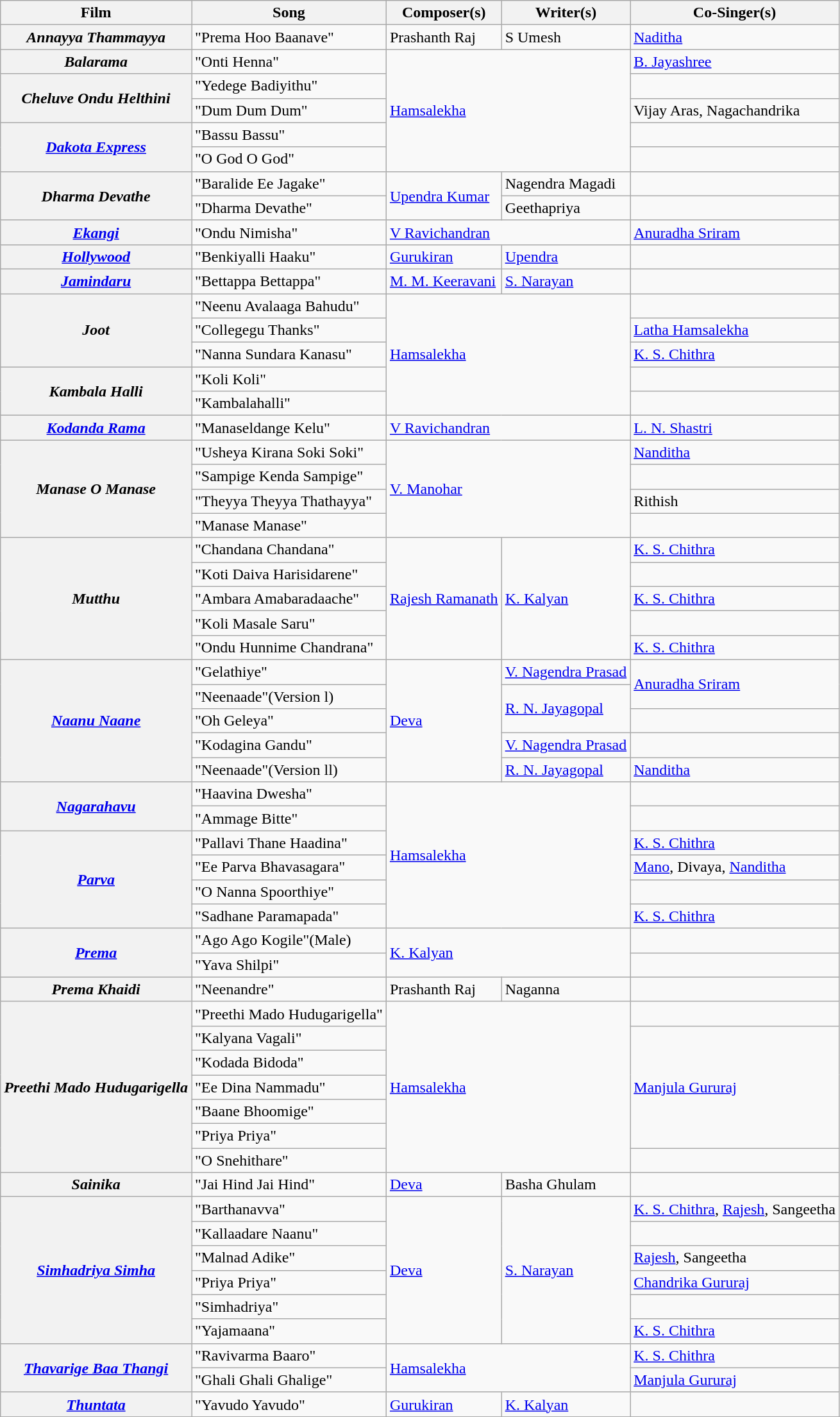<table class="wikitable">
<tr>
<th>Film</th>
<th>Song</th>
<th>Composer(s)</th>
<th>Writer(s)</th>
<th>Co-Singer(s)</th>
</tr>
<tr>
<th><em>Annayya Thammayya</em></th>
<td>"Prema Hoo Baanave"</td>
<td>Prashanth Raj</td>
<td>S Umesh</td>
<td><a href='#'>Naditha</a></td>
</tr>
<tr>
<th><em>Balarama</em></th>
<td>"Onti Henna"</td>
<td colspan="2" rowspan="5"><a href='#'>Hamsalekha</a></td>
<td><a href='#'>B. Jayashree</a></td>
</tr>
<tr>
<th rowspan="2"><em>Cheluve Ondu Helthini</em></th>
<td>"Yedege Badiyithu"</td>
<td></td>
</tr>
<tr>
<td>"Dum Dum Dum"</td>
<td>Vijay Aras, Nagachandrika</td>
</tr>
<tr>
<th rowspan="2"><em><a href='#'>Dakota Express</a></em></th>
<td>"Bassu Bassu"</td>
<td></td>
</tr>
<tr>
<td>"O God O God"</td>
<td></td>
</tr>
<tr>
<th rowspan="2"><em>Dharma Devathe</em></th>
<td>"Baralide Ee Jagake"</td>
<td rowspan="2"><a href='#'>Upendra Kumar</a></td>
<td>Nagendra Magadi</td>
<td></td>
</tr>
<tr>
<td>"Dharma Devathe"</td>
<td>Geethapriya</td>
<td></td>
</tr>
<tr>
<th><em><a href='#'>Ekangi</a></em></th>
<td>"Ondu Nimisha"</td>
<td colspan="2"><a href='#'>V Ravichandran</a></td>
<td><a href='#'>Anuradha Sriram</a></td>
</tr>
<tr>
<th><a href='#'><em>Hollywood</em></a></th>
<td>"Benkiyalli Haaku"</td>
<td><a href='#'>Gurukiran</a></td>
<td><a href='#'>Upendra</a></td>
<td></td>
</tr>
<tr>
<th><em><a href='#'>Jamindaru</a></em></th>
<td>"Bettappa Bettappa"</td>
<td><a href='#'>M. M. Keeravani</a></td>
<td><a href='#'>S. Narayan</a></td>
<td></td>
</tr>
<tr>
<th rowspan="3"><em>Joot</em></th>
<td>"Neenu Avalaaga Bahudu"</td>
<td colspan="2" rowspan="5"><a href='#'>Hamsalekha</a></td>
<td></td>
</tr>
<tr>
<td>"Collegegu Thanks"</td>
<td><a href='#'>Latha Hamsalekha</a></td>
</tr>
<tr>
<td>"Nanna Sundara Kanasu"</td>
<td><a href='#'>K. S. Chithra</a></td>
</tr>
<tr>
<th rowspan="2"><em>Kambala Halli</em></th>
<td>"Koli Koli"</td>
<td></td>
</tr>
<tr>
<td>"Kambalahalli"</td>
<td></td>
</tr>
<tr>
<th><em><a href='#'>Kodanda Rama</a></em></th>
<td>"Manaseldange Kelu"</td>
<td colspan="2"><a href='#'>V Ravichandran</a></td>
<td><a href='#'>L. N. Shastri</a></td>
</tr>
<tr>
<th rowspan="4"><em>Manase O Manase</em></th>
<td>"Usheya Kirana Soki Soki"</td>
<td colspan="2" rowspan="4"><a href='#'>V. Manohar</a></td>
<td><a href='#'>Nanditha</a></td>
</tr>
<tr>
<td>"Sampige Kenda Sampige"</td>
<td></td>
</tr>
<tr>
<td>"Theyya Theyya Thathayya"</td>
<td>Rithish</td>
</tr>
<tr>
<td>"Manase Manase"</td>
<td></td>
</tr>
<tr>
<th rowspan="5"><em>Mutthu</em></th>
<td>"Chandana Chandana"</td>
<td rowspan="5"><a href='#'>Rajesh Ramanath</a></td>
<td rowspan="5"><a href='#'>K. Kalyan</a></td>
<td><a href='#'>K. S. Chithra</a></td>
</tr>
<tr>
<td>"Koti Daiva Harisidarene"</td>
<td></td>
</tr>
<tr>
<td>"Ambara Amabaradaache"</td>
<td><a href='#'>K. S. Chithra</a></td>
</tr>
<tr>
<td>"Koli Masale Saru"</td>
<td></td>
</tr>
<tr>
<td>"Ondu Hunnime Chandrana"</td>
<td><a href='#'>K. S. Chithra</a></td>
</tr>
<tr>
<th rowspan="5"><em><a href='#'>Naanu Naane</a></em></th>
<td>"Gelathiye"</td>
<td rowspan="5"><a href='#'>Deva</a></td>
<td><a href='#'>V. Nagendra Prasad</a></td>
<td rowspan="2"><a href='#'>Anuradha Sriram</a></td>
</tr>
<tr>
<td>"Neenaade"(Version l)</td>
<td rowspan="2"><a href='#'>R. N. Jayagopal</a></td>
</tr>
<tr>
<td>"Oh Geleya"</td>
<td></td>
</tr>
<tr>
<td>"Kodagina Gandu"</td>
<td><a href='#'>V. Nagendra Prasad</a></td>
<td></td>
</tr>
<tr>
<td>"Neenaade"(Version ll)</td>
<td><a href='#'>R. N. Jayagopal</a></td>
<td><a href='#'>Nanditha</a></td>
</tr>
<tr>
<th rowspan="2"><a href='#'><em>Nagarahavu</em></a></th>
<td>"Haavina Dwesha"</td>
<td colspan="2" rowspan="6"><a href='#'>Hamsalekha</a></td>
<td></td>
</tr>
<tr>
<td>"Ammage Bitte"</td>
<td></td>
</tr>
<tr>
<th rowspan="4"><em><a href='#'>Parva</a></em></th>
<td>"Pallavi Thane Haadina"</td>
<td><a href='#'>K. S. Chithra</a></td>
</tr>
<tr>
<td>"Ee Parva Bhavasagara"</td>
<td><a href='#'>Mano</a>, Divaya, <a href='#'>Nanditha</a></td>
</tr>
<tr>
<td>"O Nanna Spoorthiye"</td>
<td></td>
</tr>
<tr>
<td>"Sadhane Paramapada"</td>
<td><a href='#'>K. S. Chithra</a></td>
</tr>
<tr>
<th rowspan="2"><em><a href='#'>Prema</a></em></th>
<td>"Ago Ago Kogile"(Male)</td>
<td colspan="2" rowspan="2"><a href='#'>K. Kalyan</a></td>
<td></td>
</tr>
<tr>
<td>"Yava Shilpi"</td>
<td></td>
</tr>
<tr>
<th><em>Prema Khaidi</em></th>
<td>"Neenandre"</td>
<td>Prashanth Raj</td>
<td>Naganna</td>
<td></td>
</tr>
<tr>
<th rowspan="7"><em>Preethi Mado Hudugarigella</em></th>
<td>"Preethi Mado Hudugarigella"</td>
<td colspan="2" rowspan="7"><a href='#'>Hamsalekha</a></td>
<td></td>
</tr>
<tr>
<td>"Kalyana Vagali"</td>
<td rowspan="5"><a href='#'>Manjula Gururaj</a></td>
</tr>
<tr>
<td>"Kodada Bidoda"</td>
</tr>
<tr>
<td>"Ee Dina Nammadu"</td>
</tr>
<tr>
<td>"Baane Bhoomige"</td>
</tr>
<tr>
<td>"Priya Priya"</td>
</tr>
<tr>
<td>"O Snehithare"</td>
<td></td>
</tr>
<tr>
<th><em>Sainika</em></th>
<td>"Jai Hind Jai Hind"</td>
<td><a href='#'>Deva</a></td>
<td>Basha Ghulam</td>
<td></td>
</tr>
<tr>
<th rowspan="6"><em><a href='#'>Simhadriya Simha</a></em></th>
<td>"Barthanavva"</td>
<td rowspan="6"><a href='#'>Deva</a></td>
<td rowspan="6"><a href='#'>S. Narayan</a></td>
<td><a href='#'>K. S. Chithra</a>, <a href='#'>Rajesh</a>, Sangeetha</td>
</tr>
<tr>
<td>"Kallaadare Naanu"</td>
<td></td>
</tr>
<tr>
<td>"Malnad Adike"</td>
<td><a href='#'>Rajesh</a>, Sangeetha</td>
</tr>
<tr>
<td>"Priya Priya"</td>
<td><a href='#'>Chandrika Gururaj</a></td>
</tr>
<tr>
<td>"Simhadriya"</td>
<td></td>
</tr>
<tr>
<td>"Yajamaana"</td>
<td><a href='#'>K. S. Chithra</a></td>
</tr>
<tr>
<th rowspan="2"><em><a href='#'>Thavarige Baa Thangi</a></em></th>
<td>"Ravivarma Baaro"</td>
<td colspan="2" rowspan="2"><a href='#'>Hamsalekha</a></td>
<td><a href='#'>K. S. Chithra</a></td>
</tr>
<tr>
<td>"Ghali Ghali Ghalige"</td>
<td><a href='#'>Manjula Gururaj</a></td>
</tr>
<tr>
<th><a href='#'><em>Thuntata</em></a></th>
<td>"Yavudo Yavudo"</td>
<td><a href='#'>Gurukiran</a></td>
<td><a href='#'>K. Kalyan</a></td>
<td></td>
</tr>
<tr>
</tr>
</table>
